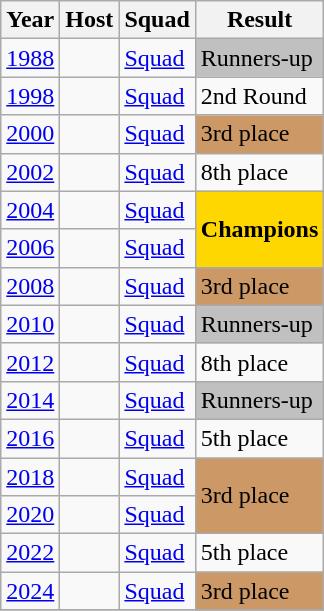<table class="wikitable">
<tr>
<th>Year</th>
<th>Host</th>
<th>Squad</th>
<th>Result</th>
</tr>
<tr>
<td><a href='#'>1988</a></td>
<td></td>
<td><a href='#'>Squad</a></td>
<td style="background:silver;">Runners-up</td>
</tr>
<tr>
<td><a href='#'>1998</a></td>
<td></td>
<td><a href='#'>Squad</a></td>
<td>2nd Round</td>
</tr>
<tr>
<td><a href='#'>2000</a></td>
<td></td>
<td><a href='#'>Squad</a></td>
<td bgcolor=#cc9966>3rd place</td>
</tr>
<tr>
<td><a href='#'>2002</a></td>
<td></td>
<td><a href='#'>Squad</a></td>
<td>8th place</td>
</tr>
<tr>
<td><a href='#'>2004</a></td>
<td></td>
<td><a href='#'>Squad</a></td>
<td rowspan="2" style="background:gold;"><strong>Champions</strong></td>
</tr>
<tr>
<td><a href='#'>2006</a></td>
<td></td>
<td><a href='#'>Squad</a></td>
</tr>
<tr>
<td><a href='#'>2008</a></td>
<td></td>
<td><a href='#'>Squad</a></td>
<td bgcolor=#cc9966>3rd place</td>
</tr>
<tr>
<td><a href='#'>2010</a></td>
<td></td>
<td><a href='#'>Squad</a></td>
<td style="background:silver;">Runners-up</td>
</tr>
<tr>
<td><a href='#'>2012</a></td>
<td></td>
<td><a href='#'>Squad</a></td>
<td>8th place</td>
</tr>
<tr>
<td><a href='#'>2014</a></td>
<td></td>
<td><a href='#'>Squad</a></td>
<td style="background:silver;">Runners-up</td>
</tr>
<tr>
<td><a href='#'>2016</a></td>
<td></td>
<td><a href='#'>Squad</a></td>
<td>5th place</td>
</tr>
<tr>
<td><a href='#'>2018</a></td>
<td></td>
<td><a href='#'>Squad</a></td>
<td rowspan="2" bgcolor="#cc9966">3rd place</td>
</tr>
<tr>
<td><a href='#'>2020</a></td>
<td></td>
<td><a href='#'>Squad</a></td>
</tr>
<tr>
<td><a href='#'>2022</a></td>
<td></td>
<td><a href='#'>Squad</a></td>
<td>5th place</td>
</tr>
<tr>
<td><a href='#'>2024</a></td>
<td></td>
<td><a href='#'>Squad</a></td>
<td bgcolor=#cc9966>3rd place</td>
</tr>
<tr>
</tr>
</table>
